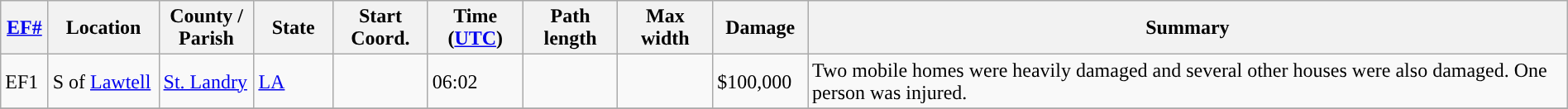<table class="wikitable sortable" style="width:100%;">
<tr>
<th scope="col" width="3%" align="center"><a href='#'>EF#</a></th>
<th scope="col" width="7%" align="center" class="unsortable">Location</th>
<th scope="col" width="6%" align="center" class="unsortable">County / Parish</th>
<th scope="col" width="5%" align="center">State</th>
<th scope="col" width="6%" align="center">Start Coord.</th>
<th scope="col" width="6%" align="center">Time (<a href='#'>UTC</a>)</th>
<th scope="col" width="6%" align="center">Path length</th>
<th scope="col" width="6%" align="center">Max width</th>
<th scope="col" width="6%" align="center">Damage</th>
<th scope="col" width="48%" class="unsortable" align="center">Summary</th>
</tr>
<tr>
<td>EF1</td>
<td>S of <a href='#'>Lawtell</a></td>
<td><a href='#'>St. Landry</a></td>
<td><a href='#'>LA</a></td>
<td></td>
<td>06:02</td>
<td></td>
<td></td>
<td>$100,000</td>
<td>Two mobile homes were heavily damaged and several other houses were also damaged. One person was injured.</td>
</tr>
<tr>
</tr>
</table>
